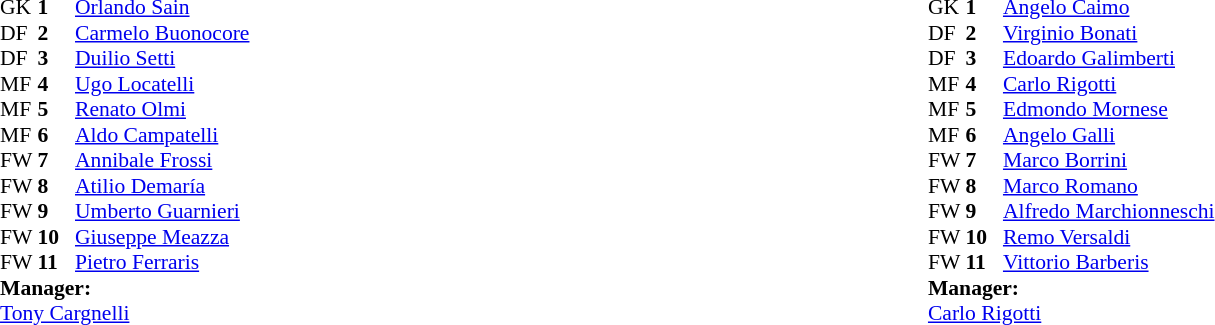<table width="100%">
<tr>
<td valign="top" width="50%"><br><table style="font-size: 90%" cellspacing="0" cellpadding="0" align=center>
<tr>
<th width="25"></th>
<th width="25"></th>
</tr>
<tr>
<td>GK</td>
<td><strong>1</strong></td>
<td> <a href='#'>Orlando Sain</a></td>
</tr>
<tr>
<td>DF</td>
<td><strong>2</strong></td>
<td> <a href='#'>Carmelo Buonocore</a></td>
</tr>
<tr>
<td>DF</td>
<td><strong>3</strong></td>
<td>  <a href='#'>Duilio Setti</a></td>
</tr>
<tr>
<td>MF</td>
<td><strong>4</strong></td>
<td> <a href='#'>Ugo Locatelli</a></td>
</tr>
<tr>
<td>MF</td>
<td><strong>5</strong></td>
<td> <a href='#'>Renato Olmi</a></td>
</tr>
<tr>
<td>MF</td>
<td><strong>6</strong></td>
<td>  <a href='#'>Aldo Campatelli</a></td>
</tr>
<tr>
<td>FW</td>
<td><strong>7</strong></td>
<td>  <a href='#'>Annibale Frossi</a></td>
</tr>
<tr>
<td>FW</td>
<td><strong>8</strong></td>
<td>  <a href='#'>Atilio Demaría</a></td>
</tr>
<tr>
<td>FW</td>
<td><strong>9</strong></td>
<td>  <a href='#'>Umberto Guarnieri</a></td>
</tr>
<tr>
<td>FW</td>
<td><strong>10</strong></td>
<td>  <a href='#'>Giuseppe Meazza</a></td>
</tr>
<tr>
<td>FW</td>
<td><strong>11</strong></td>
<td>  <a href='#'>Pietro Ferraris</a></td>
</tr>
<tr>
<td colspan=4><strong>Manager:</strong></td>
</tr>
<tr>
<td colspan="4"> <a href='#'>Tony Cargnelli</a></td>
</tr>
</table>
</td>
<td valign="top" width="50%"><br><table style="font-size: 90%" cellspacing="0" cellpadding="0" align=center>
<tr>
<td colspan="4"></td>
</tr>
<tr>
<th width="25"></th>
<th width="25"></th>
</tr>
<tr>
<td>GK</td>
<td><strong>1</strong></td>
<td>  <a href='#'>Angelo Caimo</a></td>
</tr>
<tr>
<td>DF</td>
<td><strong>2</strong></td>
<td>   <a href='#'>Virginio Bonati</a></td>
</tr>
<tr>
<td>DF</td>
<td><strong>3</strong></td>
<td>  <a href='#'>Edoardo Galimberti</a></td>
</tr>
<tr>
<td>MF</td>
<td><strong>4</strong></td>
<td>  <a href='#'>Carlo Rigotti</a></td>
</tr>
<tr>
<td>MF</td>
<td><strong>5</strong></td>
<td>  <a href='#'>Edmondo Mornese</a></td>
</tr>
<tr>
<td>MF</td>
<td><strong>6</strong></td>
<td>  <a href='#'>Angelo Galli</a></td>
</tr>
<tr>
<td>FW</td>
<td><strong>7</strong></td>
<td>  <a href='#'>Marco Borrini</a></td>
</tr>
<tr>
<td>FW</td>
<td><strong>8</strong></td>
<td>  <a href='#'>Marco Romano</a></td>
</tr>
<tr>
<td>FW</td>
<td><strong>9</strong></td>
<td> <a href='#'>Alfredo Marchionneschi</a></td>
</tr>
<tr>
<td>FW</td>
<td><strong>10</strong></td>
<td>  <a href='#'>Remo Versaldi</a></td>
</tr>
<tr>
<td>FW</td>
<td><strong>11</strong></td>
<td>  <a href='#'>Vittorio Barberis</a></td>
</tr>
<tr>
<td colspan=4><strong>Manager:</strong></td>
</tr>
<tr>
<td colspan="4">  <a href='#'>Carlo Rigotti</a></td>
</tr>
</table>
</td>
</tr>
</table>
